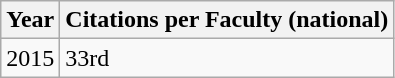<table class="wikitable">
<tr>
<th>Year</th>
<th>Citations per Faculty (national)</th>
</tr>
<tr>
<td>2015</td>
<td>33rd</td>
</tr>
</table>
